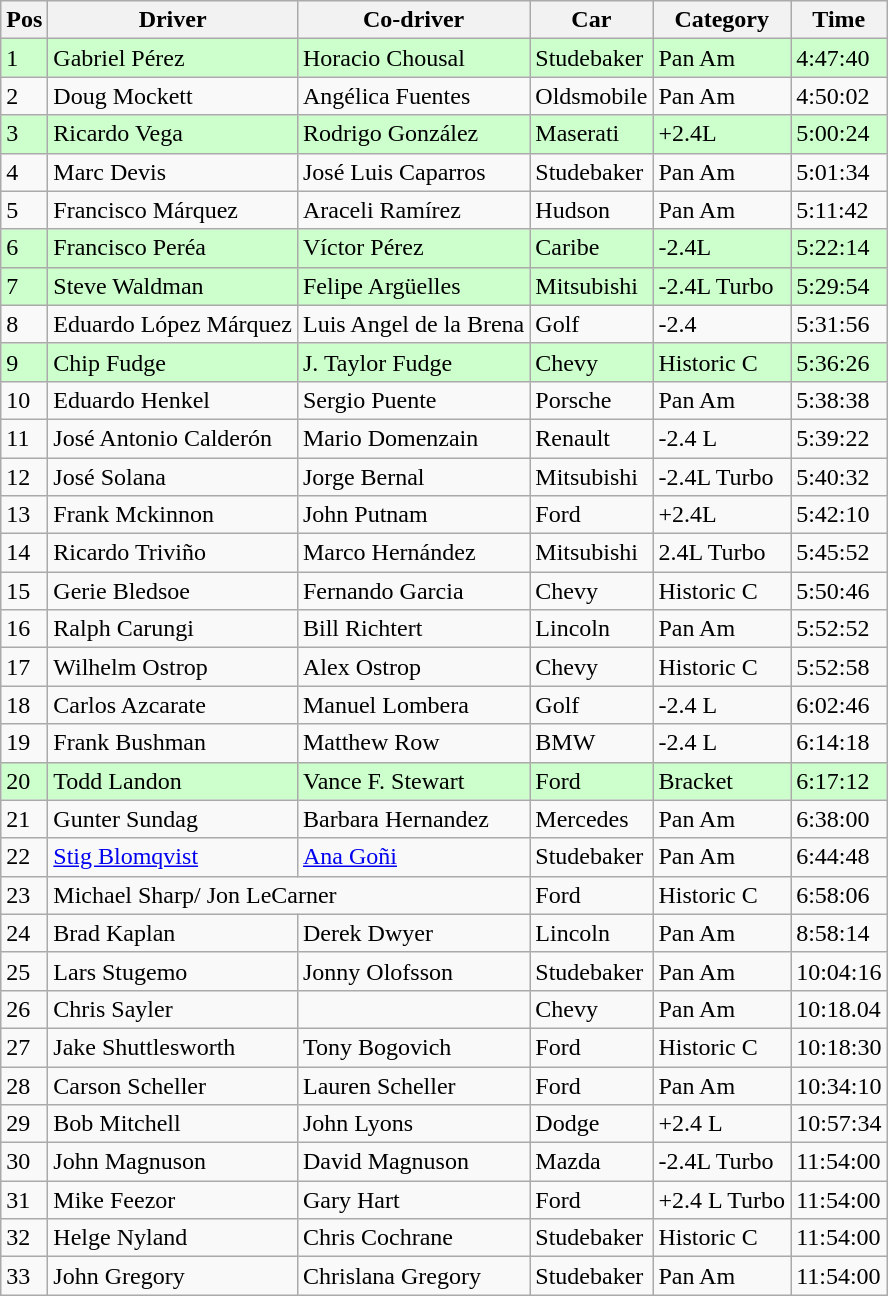<table class="wikitable">
<tr>
<th>Pos</th>
<th>Driver</th>
<th>Co-driver</th>
<th>Car</th>
<th>Category</th>
<th>Time</th>
</tr>
<tr style="background:#ccffcc;">
<td>1</td>
<td> Gabriel Pérez</td>
<td> Horacio Chousal</td>
<td>Studebaker</td>
<td>Pan Am</td>
<td>4:47:40</td>
</tr>
<tr>
<td>2</td>
<td> Doug Mockett</td>
<td> Angélica Fuentes</td>
<td>Oldsmobile</td>
<td>Pan Am</td>
<td>4:50:02</td>
</tr>
<tr style="background:#ccffcc;">
<td>3</td>
<td> Ricardo Vega</td>
<td> Rodrigo González</td>
<td>Maserati</td>
<td>+2.4L</td>
<td>5:00:24</td>
</tr>
<tr>
<td>4</td>
<td> Marc Devis</td>
<td> José Luis Caparros</td>
<td>Studebaker</td>
<td>Pan Am</td>
<td>5:01:34</td>
</tr>
<tr>
<td>5</td>
<td> Francisco Márquez</td>
<td> Araceli Ramírez</td>
<td>Hudson</td>
<td>Pan Am</td>
<td>5:11:42</td>
</tr>
<tr style="background:#ccffcc;">
<td>6</td>
<td> Francisco Peréa</td>
<td> Víctor Pérez</td>
<td>Caribe</td>
<td>-2.4L</td>
<td>5:22:14</td>
</tr>
<tr style="background:#ccffcc;">
<td>7</td>
<td> Steve Waldman</td>
<td> Felipe Argüelles</td>
<td>Mitsubishi</td>
<td>-2.4L Turbo</td>
<td>5:29:54</td>
</tr>
<tr>
<td>8</td>
<td> Eduardo López Márquez</td>
<td> Luis Angel de la Brena</td>
<td>Golf</td>
<td>-2.4</td>
<td>5:31:56</td>
</tr>
<tr style="background:#ccffcc;">
<td>9</td>
<td> Chip Fudge</td>
<td> J. Taylor Fudge</td>
<td>Chevy</td>
<td>Historic C</td>
<td>5:36:26</td>
</tr>
<tr>
<td>10</td>
<td> Eduardo Henkel</td>
<td> Sergio Puente</td>
<td>Porsche</td>
<td>Pan Am</td>
<td>5:38:38</td>
</tr>
<tr>
<td>11</td>
<td> José Antonio Calderón</td>
<td> Mario Domenzain</td>
<td>Renault</td>
<td>-2.4 L</td>
<td>5:39:22</td>
</tr>
<tr>
<td>12</td>
<td> José Solana</td>
<td> Jorge Bernal</td>
<td>Mitsubishi</td>
<td>-2.4L Turbo</td>
<td>5:40:32</td>
</tr>
<tr>
<td>13</td>
<td> Frank Mckinnon</td>
<td> John Putnam</td>
<td>Ford</td>
<td>+2.4L</td>
<td>5:42:10</td>
</tr>
<tr>
<td>14</td>
<td> Ricardo Triviño</td>
<td> Marco Hernández</td>
<td>Mitsubishi</td>
<td>2.4L Turbo</td>
<td>5:45:52</td>
</tr>
<tr>
<td>15</td>
<td> Gerie Bledsoe</td>
<td> Fernando Garcia</td>
<td>Chevy</td>
<td>Historic C</td>
<td>5:50:46</td>
</tr>
<tr>
<td>16</td>
<td> Ralph Carungi</td>
<td> Bill Richtert</td>
<td>Lincoln</td>
<td>Pan Am</td>
<td>5:52:52</td>
</tr>
<tr>
<td>17</td>
<td> Wilhelm Ostrop</td>
<td> Alex Ostrop</td>
<td>Chevy</td>
<td>Historic C</td>
<td>5:52:58</td>
</tr>
<tr>
<td>18</td>
<td> Carlos Azcarate</td>
<td> Manuel Lombera</td>
<td>Golf</td>
<td>-2.4 L</td>
<td>6:02:46</td>
</tr>
<tr>
<td>19</td>
<td> Frank Bushman</td>
<td> Matthew Row</td>
<td>BMW</td>
<td>-2.4 L</td>
<td>6:14:18</td>
</tr>
<tr style="background:#ccffcc;">
<td>20</td>
<td> Todd Landon</td>
<td> Vance F. Stewart</td>
<td>Ford</td>
<td>Bracket</td>
<td>6:17:12</td>
</tr>
<tr>
<td>21</td>
<td> Gunter Sundag</td>
<td> Barbara Hernandez</td>
<td>Mercedes</td>
<td>Pan Am</td>
<td>6:38:00</td>
</tr>
<tr>
<td>22</td>
<td> <a href='#'>Stig Blomqvist</a></td>
<td> <a href='#'>Ana Goñi</a></td>
<td>Studebaker</td>
<td>Pan Am</td>
<td>6:44:48</td>
</tr>
<tr>
<td>23</td>
<td colspan=2> Michael Sharp/ Jon LeCarner</td>
<td>Ford</td>
<td>Historic C</td>
<td>6:58:06</td>
</tr>
<tr>
<td>24</td>
<td> Brad Kaplan</td>
<td> Derek Dwyer</td>
<td>Lincoln</td>
<td>Pan Am</td>
<td>8:58:14</td>
</tr>
<tr>
<td>25</td>
<td> Lars Stugemo</td>
<td> Jonny Olofsson</td>
<td>Studebaker</td>
<td>Pan Am</td>
<td>10:04:16</td>
</tr>
<tr>
<td>26</td>
<td> Chris Sayler</td>
<td></td>
<td>Chevy</td>
<td>Pan Am</td>
<td>10:18.04</td>
</tr>
<tr>
<td>27</td>
<td> Jake Shuttlesworth</td>
<td> Tony Bogovich</td>
<td>Ford</td>
<td>Historic C</td>
<td>10:18:30</td>
</tr>
<tr>
<td>28</td>
<td> Carson Scheller</td>
<td> Lauren Scheller</td>
<td>Ford</td>
<td>Pan Am</td>
<td>10:34:10</td>
</tr>
<tr>
<td>29</td>
<td> Bob Mitchell</td>
<td> John Lyons</td>
<td>Dodge</td>
<td>+2.4 L</td>
<td>10:57:34</td>
</tr>
<tr>
<td>30</td>
<td> John Magnuson</td>
<td> David Magnuson</td>
<td>Mazda</td>
<td>-2.4L Turbo</td>
<td>11:54:00</td>
</tr>
<tr>
<td>31</td>
<td> Mike Feezor</td>
<td> Gary Hart</td>
<td>Ford</td>
<td>+2.4 L Turbo</td>
<td>11:54:00</td>
</tr>
<tr>
<td>32</td>
<td> Helge Nyland</td>
<td> Chris Cochrane</td>
<td>Studebaker</td>
<td>Historic C</td>
<td>11:54:00</td>
</tr>
<tr>
<td>33</td>
<td> John Gregory</td>
<td> Chrislana Gregory</td>
<td>Studebaker</td>
<td>Pan Am</td>
<td>11:54:00</td>
</tr>
</table>
